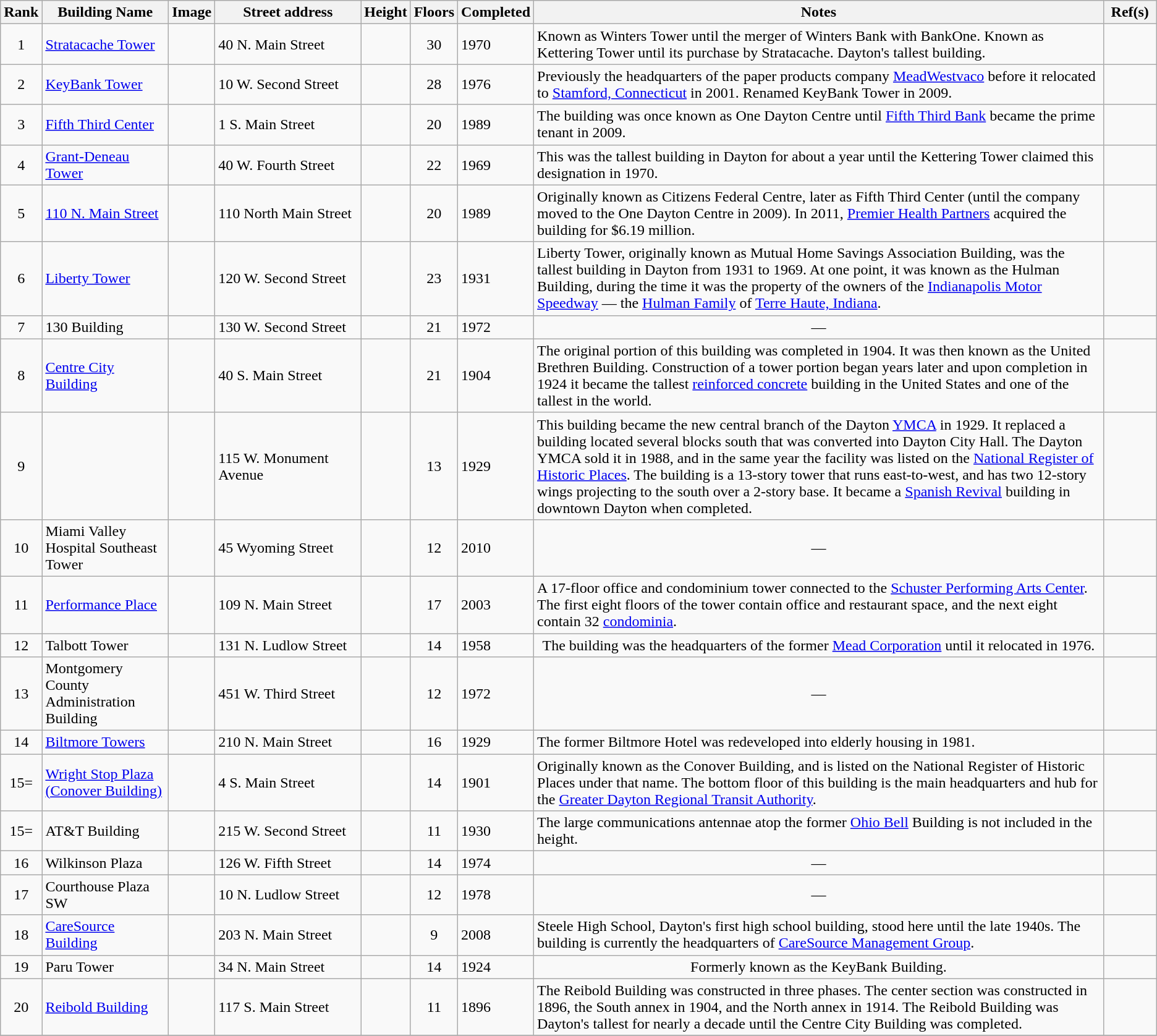<table class="wikitable sortable" style="text-align: left;">
<tr>
<th>Rank</th>
<th>Building Name</th>
<th>Image</th>
<th>Street address</th>
<th>Height<br></th>
<th>Floors</th>
<th>Completed</th>
<th>Notes</th>
<th class=unsortable>Ref(s)</th>
</tr>
<tr>
<td style="text-align: center;">1</td>
<td style="text-align: left;"><a href='#'>Stratacache Tower</a></td>
<td></td>
<td width="150" style="text-align: left;" !>40 N. Main Street</td>
<td></td>
<td style="text-align: center;">30</td>
<td>1970</td>
<td>Known as Winters Tower until the merger of Winters Bank with BankOne. Known as Kettering Tower until its purchase by Stratacache. Dayton's tallest building.</td>
<td ! width="50" style="text-align: center;"></td>
</tr>
<tr>
<td style="text-align: center;">2</td>
<td style="text-align: left;"><a href='#'>KeyBank Tower</a></td>
<td></td>
<td style="text-align: left;">10 W. Second Street</td>
<td></td>
<td style="text-align: center;">28</td>
<td>1976</td>
<td>Previously the headquarters of the paper products company <a href='#'>MeadWestvaco</a> before it relocated to <a href='#'>Stamford, Connecticut</a> in 2001. Renamed KeyBank Tower in 2009.</td>
<td ! width="50" style="text-align: center;"></td>
</tr>
<tr>
<td style="text-align: center;">3</td>
<td style="text-align: left;"><a href='#'>Fifth Third Center</a></td>
<td></td>
<td style="text-align: left;">1 S. Main Street</td>
<td></td>
<td style="text-align: center;">20</td>
<td>1989</td>
<td>The building was once known as One Dayton Centre until <a href='#'>Fifth Third Bank</a> became the prime tenant in 2009.</td>
<td ! width="50" style="text-align: center;"></td>
</tr>
<tr>
<td style="text-align: center;">4</td>
<td style="text-align: left;"><a href='#'>Grant-Deneau Tower</a></td>
<td></td>
<td style="text-align: left;">40 W. Fourth Street</td>
<td></td>
<td style="text-align: center;">22</td>
<td>1969</td>
<td>This was the tallest building in Dayton for about a year until the Kettering Tower claimed this designation in 1970.</td>
<td ! width="50" style="text-align: center;"></td>
</tr>
<tr>
<td style="text-align: center;">5</td>
<td style="text-align: left;"><a href='#'>110 N. Main Street</a></td>
<td></td>
<td style="text-align: left;">110 North Main Street</td>
<td></td>
<td style="text-align: center;">20</td>
<td>1989</td>
<td>Originally known as Citizens Federal Centre, later as Fifth Third Center (until the company moved to the One Dayton Centre in 2009). In 2011, <a href='#'>Premier Health Partners</a> acquired the building for $6.19 million.</td>
<td ! width="50" style="text-align: center;"></td>
</tr>
<tr>
<td style="text-align: center;">6</td>
<td style="text-align: left;"><a href='#'>Liberty Tower</a></td>
<td></td>
<td style="text-align: left;">120 W. Second Street</td>
<td></td>
<td style="text-align: center;">23</td>
<td>1931</td>
<td>Liberty Tower, originally known as Mutual Home Savings Association Building, was the tallest building in Dayton from 1931 to 1969. At one point, it was known as the Hulman Building, during the time it was the property of the owners of the <a href='#'>Indianapolis Motor Speedway</a> — the <a href='#'>Hulman Family</a> of <a href='#'>Terre Haute, Indiana</a>.</td>
<td ! width="50" style="text-align: center;"></td>
</tr>
<tr>
<td style="text-align: center;">7</td>
<td style="text-align: left;">130 Building</td>
<td></td>
<td style="text-align: left;">130 W. Second Street</td>
<td></td>
<td style="text-align: center;">21</td>
<td>1972</td>
<td align=center>—</td>
<td ! width="50" style="text-align: center;"></td>
</tr>
<tr>
<td style="text-align: center;">8</td>
<td style="text-align: left;"><a href='#'>Centre City Building</a></td>
<td></td>
<td style="text-align: left;">40 S. Main Street</td>
<td></td>
<td style="text-align: center;">21</td>
<td>1904</td>
<td>The original portion of this building was completed in 1904. It was then known as the United Brethren Building. Construction of a tower portion began years later and upon completion in 1924 it became the tallest <a href='#'>reinforced concrete</a> building in the United States and one of the tallest in the world.</td>
<td ! width="50" style="text-align: center;"></td>
</tr>
<tr>
<td style="text-align: center;">9</td>
<td style="text-align: left;"></td>
<td></td>
<td style="test-align: left;">115 W. Monument Avenue</td>
<td></td>
<td style="text-align: center;">13</td>
<td>1929</td>
<td>This building became the new central branch of the Dayton <a href='#'>YMCA</a> in 1929. It replaced a building located several blocks south that was converted into Dayton City Hall. The Dayton YMCA sold it in 1988, and in the same year the facility was listed on the <a href='#'>National Register of Historic Places</a>. The building is a 13-story tower that runs east-to-west, and has two 12-story wings projecting to the south over a 2-story base. It became a <a href='#'>Spanish Revival</a> building in downtown Dayton when completed.</td>
<td ! width="50" style="text-align: center;"></td>
</tr>
<tr>
<td style="text-align: center;">10</td>
<td style="text-align: left;">Miami Valley Hospital Southeast Tower</td>
<td></td>
<td style="text-align: left;">45 Wyoming Street</td>
<td></td>
<td style="text-align: center;">12</td>
<td>2010</td>
<td align=center>—</td>
<td ! width="50" style="text-align: center;"></td>
</tr>
<tr>
<td style="text-align: center;">11</td>
<td style="text-align: left;"><a href='#'>Performance Place</a></td>
<td></td>
<td style="text-align: left;">109 N. Main Street</td>
<td></td>
<td style="text-align: center;">17</td>
<td>2003</td>
<td>A 17-floor office and condominium tower connected to the <a href='#'>Schuster Performing Arts Center</a>. The first eight floors of the tower contain office and restaurant space, and the next eight contain  32 <a href='#'>condominia</a>.</td>
<td ! width="50" style="text-align: center;"></td>
</tr>
<tr>
<td style="text-align: center;">12</td>
<td style="text-align: left;">Talbott Tower</td>
<td></td>
<td style="text-align: left;">131 N. Ludlow Street</td>
<td></td>
<td style="text-align: center;">14</td>
<td>1958</td>
<td align=center>The building was the headquarters of the former <a href='#'>Mead Corporation</a> until it relocated in 1976.</td>
<td ! width="50" style="text-align: center;"></td>
</tr>
<tr>
<td style="text-align: center;">13</td>
<td style="text-align: left;">Montgomery County Administration Building</td>
<td></td>
<td style="text-align: left;">451 W. Third Street</td>
<td></td>
<td style="text-align: center;">12</td>
<td>1972</td>
<td align=center>—</td>
<td ! width="50" style="text-align: center;"></td>
</tr>
<tr>
<td style="text-align: center;">14</td>
<td style="text-align: left;"><a href='#'>Biltmore Towers</a></td>
<td></td>
<td style="text-align: left;">210 N. Main Street</td>
<td></td>
<td style="text-align: center;">16</td>
<td>1929</td>
<td>The former Biltmore Hotel was redeveloped into elderly housing in 1981.</td>
<td ! width="50" style="text-align: center;"></td>
</tr>
<tr>
<td style="text-align: center;">15=</td>
<td style="text-align: left;"><a href='#'>Wright Stop Plaza (Conover Building)</a></td>
<td></td>
<td style="text-align: left;">4 S. Main Street</td>
<td></td>
<td style="text-align: center;">14</td>
<td>1901</td>
<td>Originally known as the Conover Building, and is listed on the National Register of Historic Places under that name. The bottom floor of this building is the main headquarters and hub for the <a href='#'>Greater Dayton Regional Transit Authority</a>.</td>
<td ! width="50" style="text-align: center;"></td>
</tr>
<tr>
<td style="text-align: center;">15=</td>
<td style="text-align: left;">AT&T Building</td>
<td></td>
<td style="text-align: left;">215 W. Second Street</td>
<td></td>
<td style="text-align: center;">11</td>
<td>1930</td>
<td>The large communications antennae atop the former <a href='#'>Ohio Bell</a> Building is not included in the height.</td>
<td ! width="50" style="text-align: center;"></td>
</tr>
<tr>
<td style="text-align: center;">16</td>
<td style="text-align: left;">Wilkinson Plaza</td>
<td></td>
<td style="text-align: left;">126 W. Fifth Street</td>
<td></td>
<td style="text-align: center;">14</td>
<td>1974</td>
<td align=center>—</td>
<td ! width="50" style="text-align: center;"></td>
</tr>
<tr>
<td style="text-align: center;">17</td>
<td style="text-align: left;">Courthouse Plaza SW</td>
<td></td>
<td style="text-align: left;">10 N. Ludlow Street</td>
<td></td>
<td style="text-align: center;">12</td>
<td>1978</td>
<td align=center>—</td>
<td ! width="50" style="text-align: center;"></td>
</tr>
<tr>
<td style="text-align: center;">18</td>
<td style="text-align: left;"><a href='#'>CareSource Building</a></td>
<td></td>
<td style="text-align: left;">203 N. Main Street</td>
<td></td>
<td style="text-align: center;">9</td>
<td>2008</td>
<td>Steele High School, Dayton's first high school building, stood here until the late 1940s. The building is currently the headquarters of <a href='#'>CareSource Management Group</a>.</td>
<td ! width="50" style="text-align: center;"></td>
</tr>
<tr>
<td style="text-align: center;">19</td>
<td style="text-align: left;">Paru Tower</td>
<td></td>
<td style="text-align: left;">34 N. Main Street</td>
<td></td>
<td style="text-align: center;">14</td>
<td>1924</td>
<td align=center>Formerly known as the KeyBank Building.</td>
<td ! width="50" style="text-align: center;"></td>
</tr>
<tr>
<td style="text-align: center;">20</td>
<td style="text-align: left;"><a href='#'>Reibold Building</a></td>
<td></td>
<td style="text-align: left;">117 S. Main Street</td>
<td></td>
<td style="text-align: center;">11</td>
<td>1896</td>
<td>The Reibold Building was constructed in three phases. The center section was constructed in 1896, the South annex in 1904, and the North annex in 1914. The Reibold Building was Dayton's tallest for nearly a decade until the Centre City Building was completed.</td>
<td ! width="50" style="text-align: center;"></td>
</tr>
<tr>
</tr>
</table>
